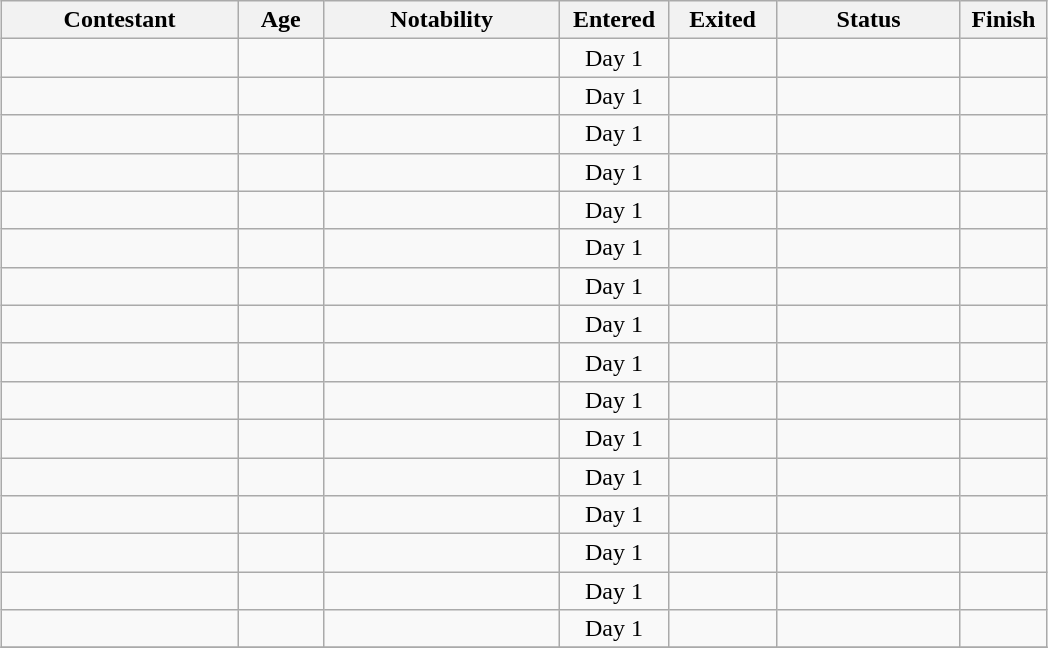<table class= "wikitable sortable" style="text-align: center; margin:auto; align: center">
<tr>
<th width=150>Contestant</th>
<th width=050>Age</th>
<th width=150>Notability</th>
<th width=065>Entered</th>
<th width=065>Exited</th>
<th width=115>Status</th>
<th width=050>Finish</th>
</tr>
<tr>
<td></td>
<td></td>
<td></td>
<td>Day 1</td>
<td></td>
<td></td>
<td></td>
</tr>
<tr>
<td></td>
<td></td>
<td></td>
<td>Day 1</td>
<td></td>
<td></td>
<td></td>
</tr>
<tr>
<td></td>
<td></td>
<td></td>
<td>Day 1</td>
<td></td>
<td></td>
<td></td>
</tr>
<tr>
<td></td>
<td></td>
<td></td>
<td>Day 1</td>
<td></td>
<td></td>
<td></td>
</tr>
<tr>
<td></td>
<td></td>
<td></td>
<td>Day 1</td>
<td></td>
<td></td>
<td></td>
</tr>
<tr>
<td></td>
<td></td>
<td></td>
<td>Day 1</td>
<td></td>
<td></td>
<td></td>
</tr>
<tr>
<td></td>
<td></td>
<td></td>
<td>Day 1</td>
<td></td>
<td></td>
<td></td>
</tr>
<tr>
<td></td>
<td></td>
<td></td>
<td>Day 1</td>
<td></td>
<td></td>
<td></td>
</tr>
<tr>
<td></td>
<td></td>
<td></td>
<td>Day 1</td>
<td></td>
<td></td>
<td></td>
</tr>
<tr>
<td></td>
<td></td>
<td></td>
<td>Day 1</td>
<td></td>
<td></td>
<td></td>
</tr>
<tr>
<td></td>
<td></td>
<td></td>
<td>Day 1</td>
<td></td>
<td></td>
<td></td>
</tr>
<tr>
<td></td>
<td></td>
<td></td>
<td>Day 1</td>
<td></td>
<td></td>
<td></td>
</tr>
<tr>
<td></td>
<td></td>
<td></td>
<td>Day 1</td>
<td></td>
<td></td>
<td></td>
</tr>
<tr>
<td></td>
<td></td>
<td></td>
<td>Day 1</td>
<td></td>
<td></td>
<td></td>
</tr>
<tr>
<td></td>
<td></td>
<td></td>
<td>Day 1</td>
<td></td>
<td></td>
<td></td>
</tr>
<tr>
<td></td>
<td></td>
<td></td>
<td>Day 1</td>
<td></td>
<td></td>
<td></td>
</tr>
<tr>
</tr>
</table>
